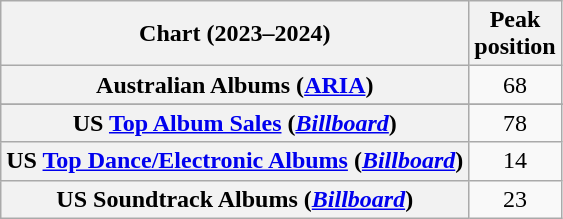<table class="wikitable sortable plainrowheaders" style="text-align:center">
<tr>
<th scope="col">Chart (2023–2024)</th>
<th scope="col">Peak<br>position</th>
</tr>
<tr>
<th scope="row">Australian Albums (<a href='#'>ARIA</a>)</th>
<td>68</td>
</tr>
<tr>
</tr>
<tr>
</tr>
<tr>
<th scope="row">US <a href='#'>Top Album Sales</a> (<em><a href='#'>Billboard</a></em>)</th>
<td>78</td>
</tr>
<tr>
<th scope="row">US <a href='#'>Top Dance/Electronic Albums</a> (<em><a href='#'>Billboard</a></em>)</th>
<td>14</td>
</tr>
<tr>
<th scope="row">US Soundtrack Albums (<em><a href='#'>Billboard</a></em>)</th>
<td>23</td>
</tr>
</table>
